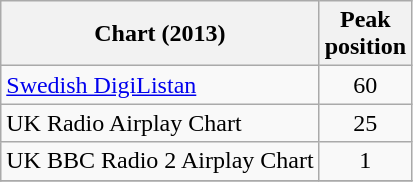<table class="wikitable sortable plainrowheaders">
<tr>
<th>Chart (2013)</th>
<th>Peak<br>position</th>
</tr>
<tr>
<td><a href='#'>Swedish DigiListan</a></td>
<td style="text-align:center;">60</td>
</tr>
<tr>
<td>UK Radio Airplay Chart </td>
<td style="text-align:center;">25</td>
</tr>
<tr>
<td>UK BBC Radio 2 Airplay Chart </td>
<td style="text-align:center;">1</td>
</tr>
<tr>
</tr>
</table>
